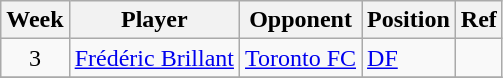<table class=wikitable>
<tr>
<th>Week</th>
<th>Player</th>
<th>Opponent</th>
<th>Position</th>
<th>Ref</th>
</tr>
<tr>
<td align=center rowspan="1">3</td>
<td> <a href='#'>Frédéric Brillant</a></td>
<td><a href='#'>Toronto FC</a></td>
<td><a href='#'>DF</a></td>
<td></td>
</tr>
<tr>
</tr>
</table>
